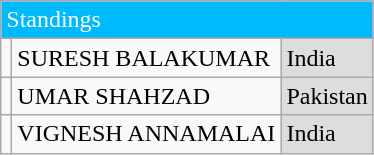<table class="wikitable">
<tr>
<td colspan="3" style="background:#00baff;color:#fff">Standings</td>
</tr>
<tr>
<td></td>
<td>SURESH BALAKUMAR</td>
<td style="background:#dddddd"> India</td>
</tr>
<tr>
<td></td>
<td>UMAR SHAHZAD</td>
<td style="background:#dddddd">Pakistan</td>
</tr>
<tr>
<td></td>
<td>VIGNESH ANNAMALAI</td>
<td style="background:#dddddd"> India</td>
</tr>
</table>
